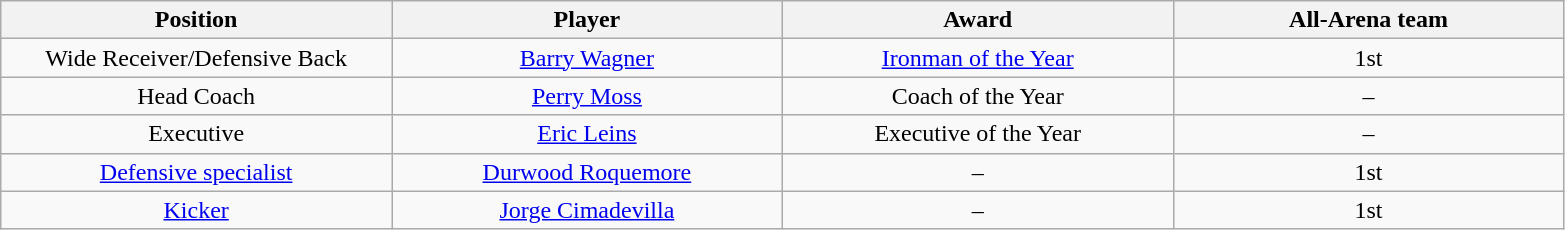<table class="wikitable sortable">
<tr>
<th bgcolor="#DDDDFF" width="20%">Position</th>
<th bgcolor="#DDDDFF" width="20%">Player</th>
<th bgcolor="#DDDDFF" width="20%">Award</th>
<th bgcolor="#DDDDFF" width="20%">All-Arena team</th>
</tr>
<tr align="center">
<td>Wide Receiver/Defensive Back</td>
<td><a href='#'>Barry Wagner</a></td>
<td><a href='#'>Ironman of the Year</a></td>
<td>1st</td>
</tr>
<tr align="center">
<td>Head Coach</td>
<td><a href='#'>Perry Moss</a></td>
<td>Coach of the Year</td>
<td>–</td>
</tr>
<tr align="center">
<td>Executive</td>
<td><a href='#'>Eric Leins</a></td>
<td>Executive of the Year</td>
<td>–</td>
</tr>
<tr align="center">
<td><a href='#'>Defensive specialist</a></td>
<td><a href='#'>Durwood Roquemore</a></td>
<td>–</td>
<td>1st</td>
</tr>
<tr align="center">
<td><a href='#'>Kicker</a></td>
<td><a href='#'>Jorge Cimadevilla</a></td>
<td>–</td>
<td>1st</td>
</tr>
</table>
